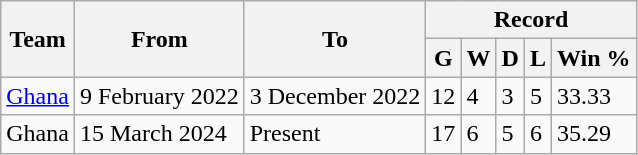<table class="wikitable">
<tr>
<th rowspan="2">Team</th>
<th rowspan="2">From</th>
<th rowspan="2">To</th>
<th colspan="5">Record</th>
</tr>
<tr>
<th>G</th>
<th>W</th>
<th>D</th>
<th>L</th>
<th>Win %</th>
</tr>
<tr>
<td align="left"><a href='#'>Ghana</a></td>
<td align="left">9 February 2022</td>
<td align="left">3 December 2022</td>
<td>12</td>
<td>4</td>
<td>3</td>
<td>5</td>
<td>33.33</td>
</tr>
<tr>
<td>Ghana</td>
<td>15 March 2024</td>
<td>Present</td>
<td>17</td>
<td>6</td>
<td>5</td>
<td>6</td>
<td>35.29</td>
</tr>
</table>
